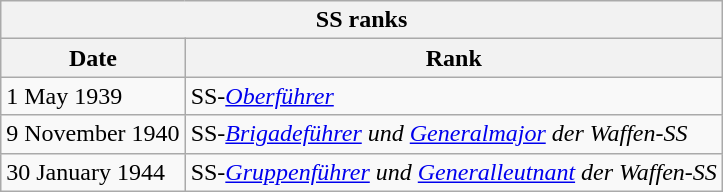<table class="wikitable float-right">
<tr>
<th colspan="2">SS ranks</th>
</tr>
<tr>
<th>Date</th>
<th>Rank</th>
</tr>
<tr>
<td>1 May 1939</td>
<td>SS-<em><a href='#'>Oberführer</a></em></td>
</tr>
<tr>
<td>9 November 1940</td>
<td>SS-<em><a href='#'>Brigadeführer</a> und <a href='#'>Generalmajor</a> der Waffen-SS</em></td>
</tr>
<tr>
<td>30 January 1944</td>
<td>SS-<em><a href='#'>Gruppenführer</a> und <a href='#'>Generalleutnant</a> der Waffen-SS</em></td>
</tr>
</table>
